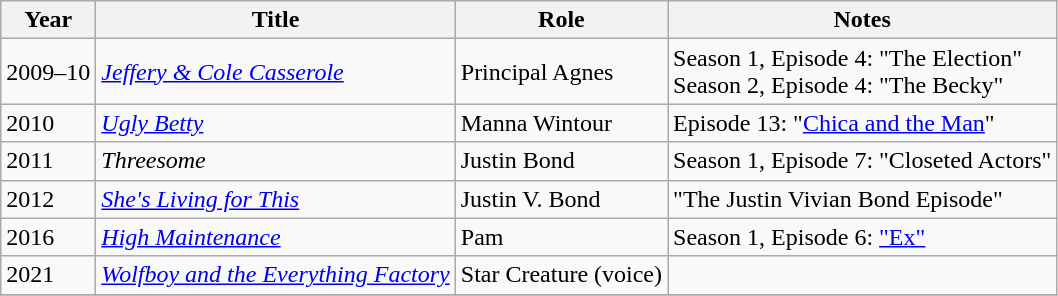<table class="wikitable sortable">
<tr>
<th>Year</th>
<th>Title</th>
<th>Role</th>
<th class="unsortable">Notes</th>
</tr>
<tr>
<td>2009–10</td>
<td><em><a href='#'>Jeffery & Cole Casserole</a></em></td>
<td>Principal Agnes</td>
<td>Season 1, Episode 4: "The Election" <br> Season 2, Episode 4: "The Becky"</td>
</tr>
<tr>
<td>2010</td>
<td><em><a href='#'>Ugly Betty</a></em></td>
<td>Manna Wintour</td>
<td>Episode 13: "<a href='#'>Chica and the Man</a>"</td>
</tr>
<tr>
<td>2011</td>
<td><em>Threesome</em></td>
<td>Justin Bond</td>
<td>Season 1, Episode 7: "Closeted Actors"</td>
</tr>
<tr>
<td>2012</td>
<td><em><a href='#'>She's Living for This</a></em></td>
<td>Justin V. Bond</td>
<td>"The Justin Vivian Bond Episode"</td>
</tr>
<tr>
<td>2016</td>
<td><em><a href='#'>High Maintenance</a></em></td>
<td>Pam</td>
<td>Season 1, Episode 6: <a href='#'>"Ex"</a></td>
</tr>
<tr>
<td>2021</td>
<td><em><a href='#'>Wolfboy and the Everything Factory</a></em></td>
<td>Star Creature (voice)</td>
<td></td>
</tr>
<tr>
</tr>
</table>
